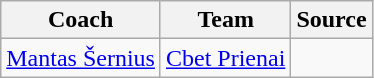<table class="wikitable" style="text-align: center;">
<tr>
<th align="center">Coach</th>
<th align="center">Team</th>
<th align="center">Source</th>
</tr>
<tr>
<td align=center> <a href='#'>Mantas Šernius</a></td>
<td><a href='#'>Cbet Prienai</a></td>
<td></td>
</tr>
</table>
